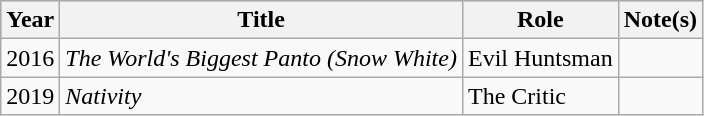<table class="wikitable">
<tr style="background:#b0c4de; text-align:center;">
<th>Year</th>
<th>Title</th>
<th>Role</th>
<th>Note(s)</th>
</tr>
<tr>
<td>2016</td>
<td><em>The World's Biggest Panto (Snow White)</em></td>
<td>Evil Huntsman</td>
<td></td>
</tr>
<tr>
<td>2019</td>
<td><em>Nativity</em></td>
<td>The Critic</td>
<td></td>
</tr>
</table>
